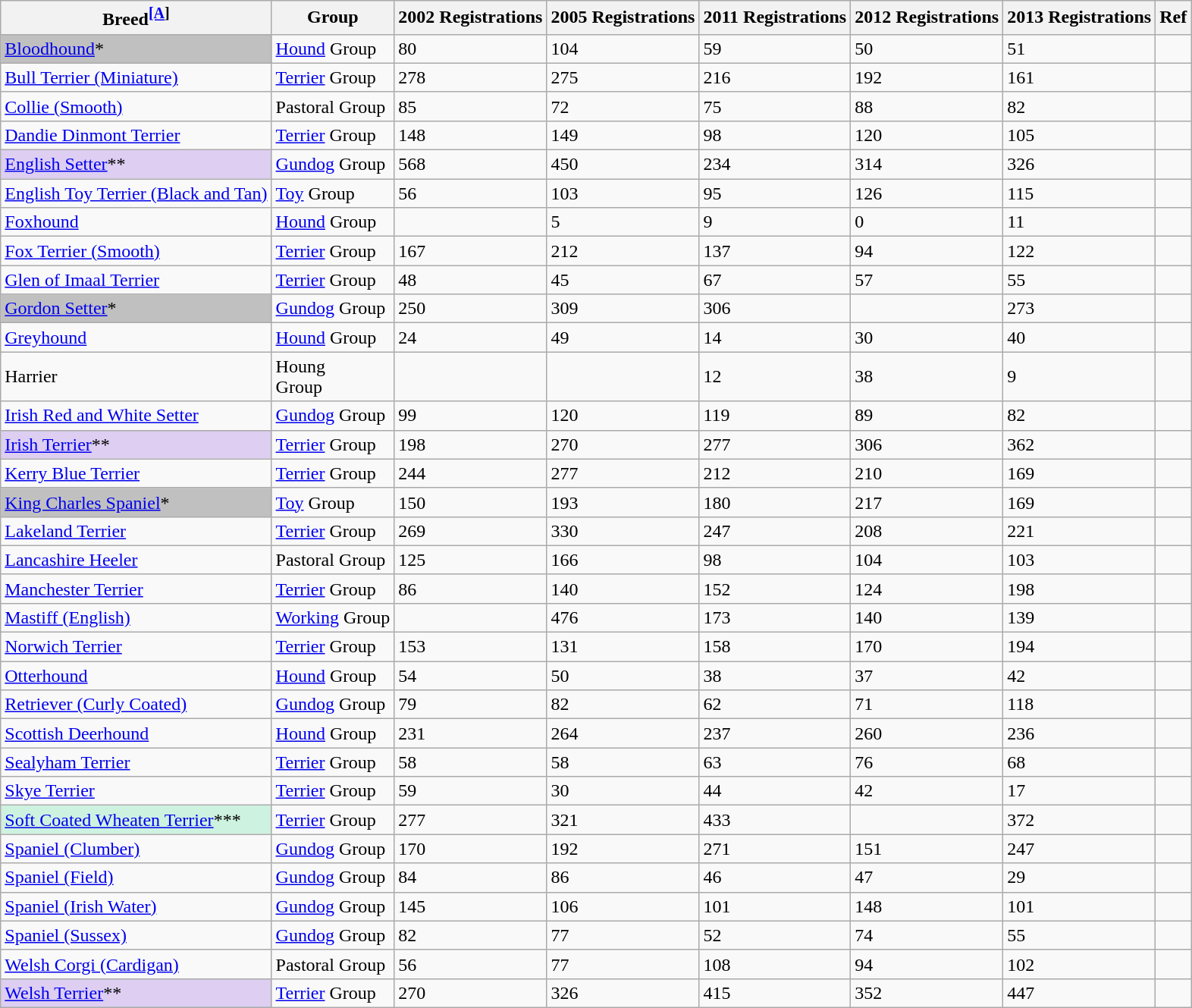<table class="wikitable sortable">
<tr>
<th scope="col">Breed<sup><span></span><a href='#'>[A</a>]</sup></th>
<th scope="col">Group</th>
<th scope="col">2002 Registrations</th>
<th scope="col">2005 Registrations</th>
<th scope="col">2011 Registrations</th>
<th scope="col" class="unsortable">2012 Registrations</th>
<th scope="col">2013 Registrations</th>
<th scope="col">Ref</th>
</tr>
<tr>
<td style=background:silver><a href='#'>Bloodhound</a>*</td>
<td><a href='#'>Hound</a> Group</td>
<td>80</td>
<td>104</td>
<td>59</td>
<td>50</td>
<td>51</td>
<td></td>
</tr>
<tr>
<td><a href='#'>Bull Terrier (Miniature)</a></td>
<td><a href='#'>Terrier</a> Group</td>
<td>278</td>
<td>275</td>
<td>216</td>
<td>192</td>
<td>161</td>
<td></td>
</tr>
<tr>
<td><a href='#'>Collie (Smooth)</a></td>
<td>Pastoral Group</td>
<td>85</td>
<td>72</td>
<td>75</td>
<td>88</td>
<td>82</td>
<td></td>
</tr>
<tr>
<td><a href='#'>Dandie Dinmont Terrier</a></td>
<td><a href='#'>Terrier</a> Group</td>
<td>148</td>
<td>149</td>
<td>98</td>
<td>120</td>
<td>105</td>
<td></td>
</tr>
<tr>
<td style=background:#ddcef2><a href='#'>English Setter</a>**</td>
<td><a href='#'>Gundog</a> Group</td>
<td>568</td>
<td>450</td>
<td>234</td>
<td>314</td>
<td>326</td>
<td></td>
</tr>
<tr>
<td><a href='#'>English Toy Terrier (Black and Tan)</a></td>
<td><a href='#'>Toy</a> Group</td>
<td>56</td>
<td>103</td>
<td>95</td>
<td>126</td>
<td>115</td>
<td></td>
</tr>
<tr>
<td><a href='#'>Foxhound</a></td>
<td><a href='#'>Hound</a> Group</td>
<td></td>
<td>5</td>
<td>9</td>
<td>0</td>
<td>11</td>
<td></td>
</tr>
<tr>
<td><a href='#'>Fox Terrier (Smooth)</a></td>
<td><a href='#'>Terrier</a> Group</td>
<td>167</td>
<td>212</td>
<td>137</td>
<td>94</td>
<td>122</td>
<td></td>
</tr>
<tr>
<td><a href='#'>Glen of Imaal Terrier</a></td>
<td><a href='#'>Terrier</a> Group</td>
<td>48</td>
<td>45</td>
<td>67</td>
<td>57</td>
<td>55</td>
<td></td>
</tr>
<tr>
<td style=background:silver><a href='#'>Gordon Setter</a>*</td>
<td><a href='#'>Gundog</a> Group</td>
<td>250</td>
<td>309</td>
<td>306</td>
<td></td>
<td>273</td>
<td></td>
</tr>
<tr>
<td><a href='#'>Greyhound</a></td>
<td><a href='#'>Hound</a> Group</td>
<td>24</td>
<td>49</td>
<td>14</td>
<td>30</td>
<td>40</td>
<td></td>
</tr>
<tr>
<td>Harrier</td>
<td>Houng<br>Group</td>
<td></td>
<td></td>
<td>12</td>
<td>38</td>
<td>9</td>
<td></td>
</tr>
<tr>
<td><a href='#'>Irish Red and White Setter</a></td>
<td><a href='#'>Gundog</a> Group</td>
<td>99</td>
<td>120</td>
<td>119</td>
<td>89</td>
<td>82</td>
<td></td>
</tr>
<tr>
<td style=background:#ddcef2><a href='#'>Irish Terrier</a>**</td>
<td><a href='#'>Terrier</a> Group</td>
<td>198</td>
<td>270</td>
<td>277</td>
<td>306</td>
<td>362</td>
<td></td>
</tr>
<tr>
<td><a href='#'>Kerry Blue Terrier</a></td>
<td><a href='#'>Terrier</a> Group</td>
<td>244</td>
<td>277</td>
<td>212</td>
<td>210</td>
<td>169</td>
<td></td>
</tr>
<tr>
<td style=background:silver><a href='#'>King Charles Spaniel</a>*</td>
<td><a href='#'>Toy</a> Group</td>
<td>150</td>
<td>193</td>
<td>180</td>
<td>217</td>
<td>169</td>
<td></td>
</tr>
<tr>
<td><a href='#'>Lakeland Terrier</a></td>
<td><a href='#'>Terrier</a> Group</td>
<td>269</td>
<td>330</td>
<td>247</td>
<td>208</td>
<td>221</td>
<td></td>
</tr>
<tr>
<td><a href='#'>Lancashire Heeler</a></td>
<td>Pastoral Group</td>
<td>125</td>
<td>166</td>
<td>98</td>
<td>104</td>
<td>103</td>
<td></td>
</tr>
<tr>
<td><a href='#'>Manchester Terrier</a></td>
<td><a href='#'>Terrier</a> Group</td>
<td>86</td>
<td>140</td>
<td>152</td>
<td>124</td>
<td>198</td>
<td></td>
</tr>
<tr>
<td><a href='#'>Mastiff (English)</a></td>
<td><a href='#'>Working</a> Group</td>
<td></td>
<td>476</td>
<td>173</td>
<td>140</td>
<td>139</td>
<td></td>
</tr>
<tr>
<td><a href='#'>Norwich Terrier</a></td>
<td><a href='#'>Terrier</a> Group</td>
<td>153</td>
<td>131</td>
<td>158</td>
<td>170</td>
<td>194</td>
<td></td>
</tr>
<tr>
<td><a href='#'>Otterhound</a></td>
<td><a href='#'>Hound</a> Group</td>
<td>54</td>
<td>50</td>
<td>38</td>
<td>37</td>
<td>42</td>
<td></td>
</tr>
<tr>
<td><a href='#'>Retriever (Curly Coated)</a></td>
<td><a href='#'>Gundog</a> Group</td>
<td>79</td>
<td>82</td>
<td>62</td>
<td>71</td>
<td>118</td>
<td></td>
</tr>
<tr>
<td><a href='#'>Scottish Deerhound</a></td>
<td><a href='#'>Hound</a> Group</td>
<td>231</td>
<td>264</td>
<td>237</td>
<td>260</td>
<td>236</td>
<td></td>
</tr>
<tr>
<td><a href='#'>Sealyham Terrier</a></td>
<td><a href='#'>Terrier</a> Group</td>
<td>58</td>
<td>58</td>
<td>63</td>
<td>76</td>
<td>68</td>
<td></td>
</tr>
<tr>
<td><a href='#'>Skye Terrier</a></td>
<td><a href='#'>Terrier</a> Group</td>
<td>59</td>
<td>30</td>
<td>44</td>
<td>42</td>
<td>17</td>
<td></td>
</tr>
<tr>
<td style=background:#cef2e0><a href='#'>Soft Coated Wheaten Terrier</a>***</td>
<td><a href='#'>Terrier</a> Group</td>
<td>277</td>
<td>321</td>
<td>433</td>
<td></td>
<td>372</td>
<td></td>
</tr>
<tr>
<td><a href='#'>Spaniel (Clumber)</a></td>
<td><a href='#'>Gundog</a> Group</td>
<td>170</td>
<td>192</td>
<td>271</td>
<td>151</td>
<td>247</td>
<td></td>
</tr>
<tr>
<td><a href='#'>Spaniel (Field)</a></td>
<td><a href='#'>Gundog</a> Group</td>
<td>84</td>
<td>86</td>
<td>46</td>
<td>47</td>
<td>29</td>
<td></td>
</tr>
<tr>
<td><a href='#'>Spaniel (Irish Water)</a></td>
<td><a href='#'>Gundog</a> Group</td>
<td>145</td>
<td>106</td>
<td>101</td>
<td>148</td>
<td>101</td>
<td></td>
</tr>
<tr>
<td><a href='#'>Spaniel (Sussex)</a></td>
<td><a href='#'>Gundog</a> Group</td>
<td>82</td>
<td>77</td>
<td>52</td>
<td>74</td>
<td>55</td>
<td></td>
</tr>
<tr>
<td><a href='#'>Welsh Corgi (Cardigan)</a></td>
<td>Pastoral Group</td>
<td>56</td>
<td>77</td>
<td>108</td>
<td>94</td>
<td>102</td>
<td></td>
</tr>
<tr>
<td style=background:#ddcef2><a href='#'>Welsh Terrier</a>**</td>
<td><a href='#'>Terrier</a> Group</td>
<td>270</td>
<td>326</td>
<td>415</td>
<td>352</td>
<td>447</td>
<td></td>
</tr>
</table>
